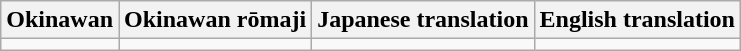<table class="wikitable">
<tr>
<th scope="col">Okinawan</th>
<th scope="col">Okinawan rōmaji</th>
<th scope="col">Japanese translation</th>
<th scope="col">English translation</th>
</tr>
<tr>
<td></td>
<td></td>
<td></td>
<td></td>
</tr>
</table>
